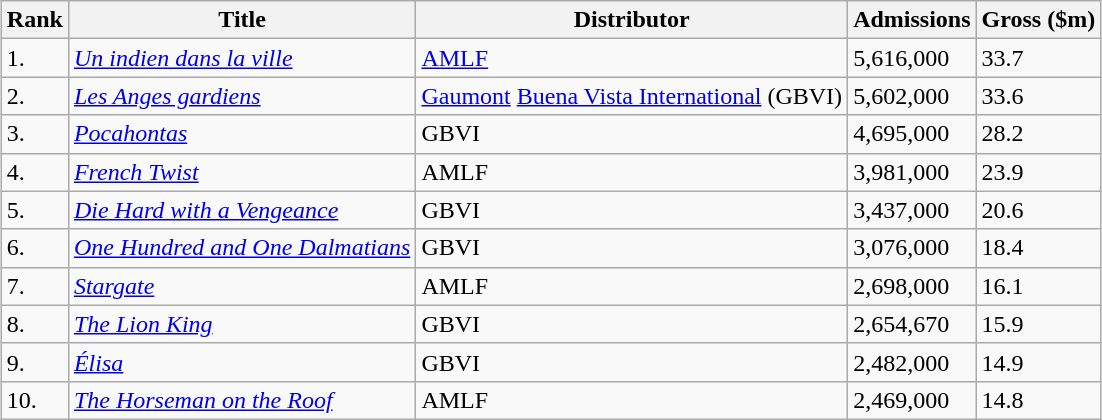<table class="wikitable sortable" style="margin:auto; margin:auto;">
<tr>
<th>Rank</th>
<th>Title</th>
<th>Distributor</th>
<th>Admissions</th>
<th>Gross ($m)</th>
</tr>
<tr>
<td>1.</td>
<td><em><a href='#'>Un indien dans la ville</a></em></td>
<td><a href='#'>AMLF</a></td>
<td>5,616,000</td>
<td>33.7</td>
</tr>
<tr>
<td>2.</td>
<td><em><a href='#'>Les Anges gardiens</a></em></td>
<td><a href='#'>Gaumont</a> <a href='#'>Buena Vista International</a> (GBVI)</td>
<td>5,602,000</td>
<td>33.6</td>
</tr>
<tr>
<td>3.</td>
<td><em><a href='#'>Pocahontas</a></em></td>
<td>GBVI</td>
<td>4,695,000</td>
<td>28.2</td>
</tr>
<tr>
<td>4.</td>
<td><em><a href='#'>French Twist</a></em></td>
<td>AMLF</td>
<td>3,981,000</td>
<td>23.9</td>
</tr>
<tr>
<td>5.</td>
<td><em><a href='#'>Die Hard with a Vengeance</a></em></td>
<td>GBVI</td>
<td>3,437,000</td>
<td>20.6</td>
</tr>
<tr>
<td>6.</td>
<td><em><a href='#'>One Hundred and One Dalmatians</a></em></td>
<td>GBVI</td>
<td>3,076,000</td>
<td>18.4</td>
</tr>
<tr>
<td>7.</td>
<td><em><a href='#'>Stargate</a></em></td>
<td>AMLF</td>
<td>2,698,000</td>
<td>16.1</td>
</tr>
<tr>
<td>8.</td>
<td><em><a href='#'>The Lion King</a></em></td>
<td>GBVI</td>
<td>2,654,670</td>
<td>15.9</td>
</tr>
<tr>
<td>9.</td>
<td><em><a href='#'>Élisa</a></em></td>
<td>GBVI</td>
<td>2,482,000</td>
<td>14.9</td>
</tr>
<tr>
<td>10.</td>
<td><em><a href='#'>The Horseman on the Roof</a></em></td>
<td>AMLF</td>
<td>2,469,000</td>
<td>14.8</td>
</tr>
</table>
